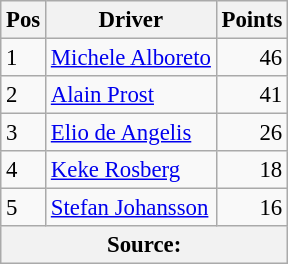<table class="wikitable" style="font-size: 95%;">
<tr>
<th>Pos</th>
<th>Driver</th>
<th>Points</th>
</tr>
<tr>
<td>1</td>
<td> <a href='#'>Michele Alboreto</a></td>
<td align="right">46</td>
</tr>
<tr>
<td>2</td>
<td> <a href='#'>Alain Prost</a></td>
<td align="right">41</td>
</tr>
<tr>
<td>3</td>
<td> <a href='#'>Elio de Angelis</a></td>
<td align="right">26</td>
</tr>
<tr>
<td>4</td>
<td> <a href='#'>Keke Rosberg</a></td>
<td align="right">18</td>
</tr>
<tr>
<td>5</td>
<td> <a href='#'>Stefan Johansson</a></td>
<td align="right">16</td>
</tr>
<tr>
<th colspan=4>Source: </th>
</tr>
</table>
